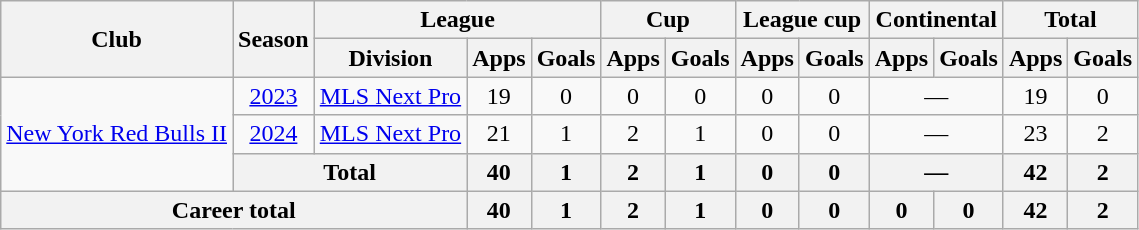<table class=wikitable style=text-align:center>
<tr>
<th rowspan=2>Club</th>
<th rowspan=2>Season</th>
<th colspan=3>League</th>
<th colspan=2>Cup</th>
<th colspan=2>League cup</th>
<th colspan=2>Continental</th>
<th colspan=2>Total</th>
</tr>
<tr>
<th>Division</th>
<th>Apps</th>
<th>Goals</th>
<th>Apps</th>
<th>Goals</th>
<th>Apps</th>
<th>Goals</th>
<th>Apps</th>
<th>Goals</th>
<th>Apps</th>
<th>Goals</th>
</tr>
<tr>
<td rowspan=3><a href='#'>New York Red Bulls II</a></td>
<td><a href='#'>2023</a></td>
<td><a href='#'>MLS Next Pro</a></td>
<td>19</td>
<td>0</td>
<td>0</td>
<td>0</td>
<td>0</td>
<td>0</td>
<td colspan=2>—</td>
<td>19</td>
<td>0</td>
</tr>
<tr>
<td><a href='#'>2024</a></td>
<td><a href='#'>MLS Next Pro</a></td>
<td>21</td>
<td>1</td>
<td>2</td>
<td>1</td>
<td>0</td>
<td>0</td>
<td colspan=2>—</td>
<td>23</td>
<td>2</td>
</tr>
<tr>
<th colspan=2>Total</th>
<th>40</th>
<th>1</th>
<th>2</th>
<th>1</th>
<th>0</th>
<th>0</th>
<th colspan=2>—</th>
<th>42</th>
<th>2</th>
</tr>
<tr>
<th colspan="3">Career total</th>
<th>40</th>
<th>1</th>
<th>2</th>
<th>1</th>
<th>0</th>
<th>0</th>
<th>0</th>
<th>0</th>
<th>42</th>
<th>2</th>
</tr>
</table>
